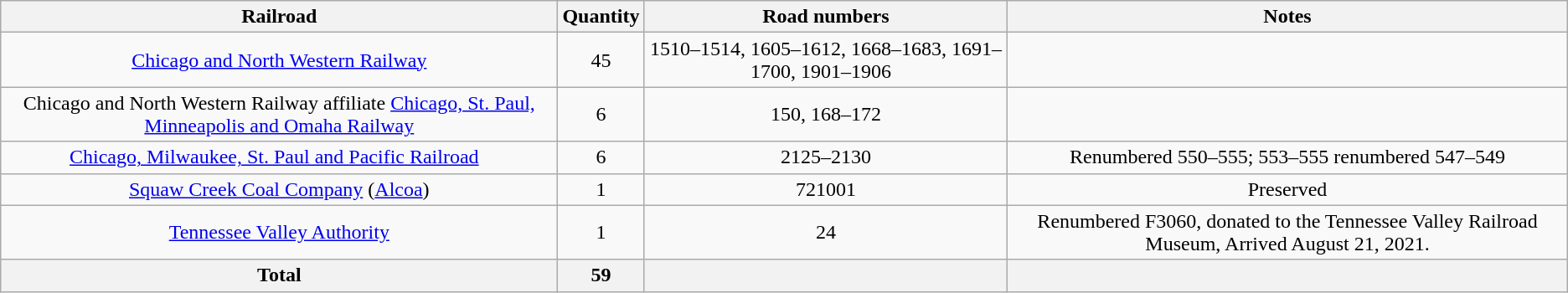<table class="wikitable">
<tr>
<th>Railroad</th>
<th>Quantity</th>
<th>Road numbers</th>
<th>Notes</th>
</tr>
<tr align="center">
<td><a href='#'>Chicago and North Western Railway</a></td>
<td>45</td>
<td>1510–1514, 1605–1612, 1668–1683, 1691–1700, 1901–1906  </td>
<td></td>
</tr>
<tr align="center">
<td>Chicago and North Western Railway affiliate <a href='#'>Chicago, St. Paul, Minneapolis and Omaha Railway</a></td>
<td>6</td>
<td>150, 168–172</td>
<td></td>
</tr>
<tr align="center">
<td><a href='#'>Chicago, Milwaukee, St. Paul and Pacific Railroad</a>  </td>
<td>6</td>
<td>2125–2130</td>
<td>Renumbered 550–555; 553–555 renumbered 547–549</td>
</tr>
<tr align="center">
<td><a href='#'>Squaw Creek Coal Company</a> (<a href='#'>Alcoa</a>)</td>
<td>1</td>
<td>721001</td>
<td>Preserved</td>
</tr>
<tr align="center">
<td><a href='#'>Tennessee Valley Authority</a></td>
<td>1</td>
<td>24</td>
<td>Renumbered F3060, donated to the Tennessee Valley Railroad Museum, Arrived August 21, 2021.</td>
</tr>
<tr>
<th>Total</th>
<th>59</th>
<th> </th>
<th> </th>
</tr>
</table>
